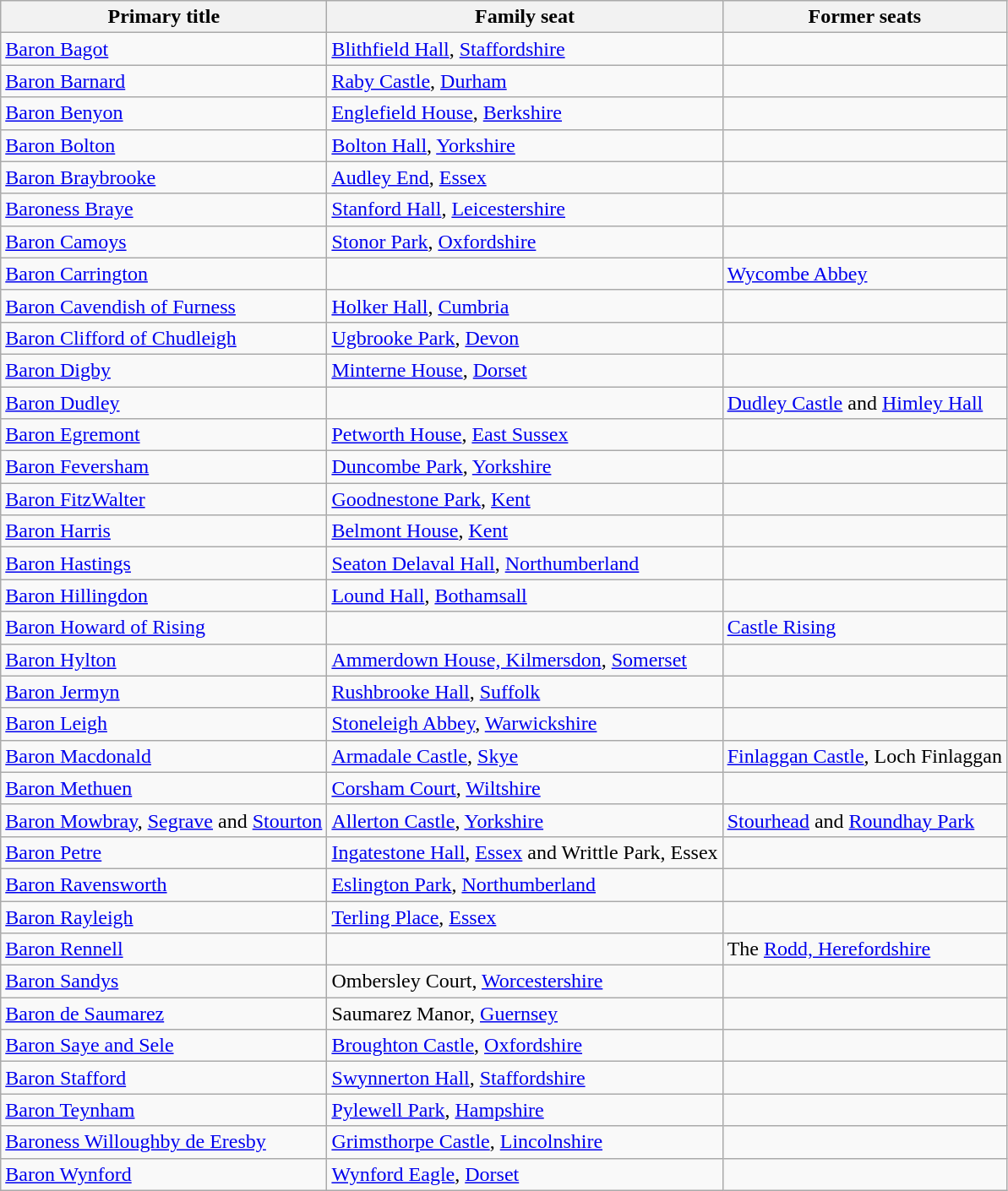<table class="wikitable" style="text-align:left">
<tr>
<th>Primary title</th>
<th>Family seat</th>
<th>Former seats</th>
</tr>
<tr>
<td><a href='#'>Baron Bagot</a></td>
<td><a href='#'>Blithfield Hall</a>, <a href='#'>Staffordshire</a></td>
<td></td>
</tr>
<tr>
<td><a href='#'>Baron Barnard</a></td>
<td><a href='#'>Raby Castle</a>, <a href='#'>Durham</a></td>
<td></td>
</tr>
<tr>
<td><a href='#'>Baron Benyon</a></td>
<td><a href='#'>Englefield House</a>, <a href='#'>Berkshire</a></td>
<td></td>
</tr>
<tr>
<td><a href='#'>Baron Bolton</a></td>
<td><a href='#'>Bolton Hall</a>, <a href='#'>Yorkshire</a></td>
<td></td>
</tr>
<tr>
<td><a href='#'>Baron Braybrooke</a></td>
<td><a href='#'>Audley End</a>, <a href='#'>Essex</a></td>
<td></td>
</tr>
<tr>
<td><a href='#'>Baroness Braye</a></td>
<td><a href='#'>Stanford Hall</a>, <a href='#'>Leicestershire</a></td>
<td></td>
</tr>
<tr>
<td><a href='#'>Baron Camoys</a></td>
<td><a href='#'>Stonor Park</a>, <a href='#'>Oxfordshire</a></td>
<td></td>
</tr>
<tr>
<td><a href='#'>Baron Carrington</a></td>
<td></td>
<td><a href='#'>Wycombe Abbey</a></td>
</tr>
<tr>
<td><a href='#'>Baron Cavendish of Furness</a></td>
<td><a href='#'>Holker Hall</a>, <a href='#'>Cumbria</a></td>
<td></td>
</tr>
<tr>
<td><a href='#'>Baron Clifford of Chudleigh</a></td>
<td><a href='#'>Ugbrooke Park</a>, <a href='#'>Devon</a></td>
<td></td>
</tr>
<tr>
<td><a href='#'>Baron Digby</a></td>
<td><a href='#'>Minterne House</a>, <a href='#'>Dorset</a></td>
<td></td>
</tr>
<tr>
<td><a href='#'>Baron Dudley</a></td>
<td></td>
<td><a href='#'>Dudley Castle</a> and <a href='#'>Himley Hall</a></td>
</tr>
<tr>
<td><a href='#'>Baron Egremont</a></td>
<td><a href='#'>Petworth House</a>, <a href='#'>East Sussex</a></td>
<td></td>
</tr>
<tr>
<td><a href='#'>Baron Feversham</a></td>
<td><a href='#'>Duncombe Park</a>, <a href='#'>Yorkshire</a></td>
<td></td>
</tr>
<tr>
<td><a href='#'>Baron FitzWalter</a></td>
<td><a href='#'>Goodnestone Park</a>, <a href='#'>Kent</a></td>
<td></td>
</tr>
<tr>
<td><a href='#'>Baron Harris</a></td>
<td><a href='#'>Belmont House</a>, <a href='#'>Kent</a></td>
<td></td>
</tr>
<tr>
<td><a href='#'>Baron Hastings</a></td>
<td><a href='#'>Seaton Delaval Hall</a>, <a href='#'>Northumberland</a></td>
<td></td>
</tr>
<tr>
<td><a href='#'>Baron Hillingdon</a></td>
<td><a href='#'>Lound Hall</a>, <a href='#'>Bothamsall</a></td>
<td></td>
</tr>
<tr>
<td><a href='#'>Baron Howard of Rising</a></td>
<td></td>
<td><a href='#'>Castle Rising</a></td>
</tr>
<tr>
<td><a href='#'>Baron Hylton</a></td>
<td><a href='#'>Ammerdown House, Kilmersdon</a>, <a href='#'>Somerset</a></td>
<td></td>
</tr>
<tr>
<td><a href='#'>Baron Jermyn</a></td>
<td><a href='#'>Rushbrooke Hall</a>, <a href='#'>Suffolk</a></td>
<td></td>
</tr>
<tr>
<td><a href='#'>Baron Leigh</a></td>
<td><a href='#'>Stoneleigh Abbey</a>, <a href='#'>Warwickshire</a></td>
<td></td>
</tr>
<tr>
<td><a href='#'>Baron Macdonald</a></td>
<td><a href='#'>Armadale Castle</a>, <a href='#'>Skye</a></td>
<td><a href='#'>Finlaggan Castle</a>, Loch Finlaggan</td>
</tr>
<tr>
<td><a href='#'>Baron Methuen</a></td>
<td><a href='#'>Corsham Court</a>, <a href='#'>Wiltshire</a></td>
<td></td>
</tr>
<tr>
<td><a href='#'>Baron Mowbray</a>, <a href='#'>Segrave</a> and <a href='#'>Stourton</a></td>
<td><a href='#'>Allerton Castle</a>, <a href='#'>Yorkshire</a></td>
<td><a href='#'>Stourhead</a> and  <a href='#'>Roundhay Park</a></td>
</tr>
<tr>
<td><a href='#'>Baron Petre</a></td>
<td><a href='#'>Ingatestone Hall</a>, <a href='#'>Essex</a> and Writtle Park, Essex</td>
<td></td>
</tr>
<tr>
<td><a href='#'>Baron Ravensworth</a></td>
<td><a href='#'>Eslington Park</a>, <a href='#'>Northumberland</a></td>
<td></td>
</tr>
<tr>
<td><a href='#'>Baron Rayleigh</a></td>
<td><a href='#'>Terling Place</a>, <a href='#'>Essex</a></td>
<td></td>
</tr>
<tr>
<td><a href='#'>Baron Rennell</a></td>
<td></td>
<td>The <a href='#'>Rodd, Herefordshire</a></td>
</tr>
<tr>
<td><a href='#'>Baron Sandys</a></td>
<td>Ombersley Court, <a href='#'>Worcestershire</a></td>
<td></td>
</tr>
<tr>
<td><a href='#'>Baron de Saumarez</a></td>
<td>Saumarez Manor, <a href='#'>Guernsey</a></td>
<td></td>
</tr>
<tr>
<td><a href='#'>Baron Saye and Sele</a></td>
<td><a href='#'>Broughton Castle</a>, <a href='#'>Oxfordshire</a></td>
<td></td>
</tr>
<tr>
<td><a href='#'>Baron Stafford</a></td>
<td><a href='#'>Swynnerton Hall</a>, <a href='#'>Staffordshire</a></td>
<td></td>
</tr>
<tr>
<td><a href='#'>Baron Teynham</a></td>
<td><a href='#'>Pylewell Park</a>, <a href='#'>Hampshire</a></td>
<td></td>
</tr>
<tr>
<td><a href='#'>Baroness Willoughby de Eresby</a></td>
<td><a href='#'>Grimsthorpe Castle</a>, <a href='#'>Lincolnshire</a></td>
<td></td>
</tr>
<tr>
<td><a href='#'>Baron Wynford</a></td>
<td><a href='#'>Wynford Eagle</a>, <a href='#'>Dorset</a></td>
<td></td>
</tr>
</table>
